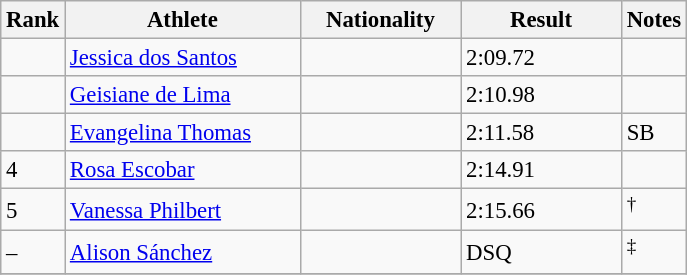<table class="wikitable" style="font-size:95%" style="width:35em;" style="text-align:center">
<tr>
<th>Rank</th>
<th width=150>Athlete</th>
<th width=100>Nationality</th>
<th width=100>Result</th>
<th>Notes</th>
</tr>
<tr>
<td></td>
<td align=left><a href='#'>Jessica dos Santos</a></td>
<td align=left></td>
<td>2:09.72</td>
<td></td>
</tr>
<tr>
<td></td>
<td align=left><a href='#'>Geisiane de Lima</a></td>
<td align=left></td>
<td>2:10.98</td>
</tr>
<tr>
<td></td>
<td align=left><a href='#'>Evangelina Thomas</a></td>
<td align=left></td>
<td>2:11.58</td>
<td>SB</td>
</tr>
<tr>
<td>4</td>
<td align=left><a href='#'>Rosa Escobar</a></td>
<td align=left></td>
<td>2:14.91</td>
<td></td>
</tr>
<tr>
<td>5</td>
<td align=left><a href='#'>Vanessa Philbert</a></td>
<td align=left></td>
<td>2:15.66</td>
<td><sup>†</sup></td>
</tr>
<tr>
<td>–</td>
<td align=left><a href='#'>Alison Sánchez</a></td>
<td align=left></td>
<td>DSQ</td>
<td><sup>‡</sup></td>
</tr>
<tr>
</tr>
</table>
